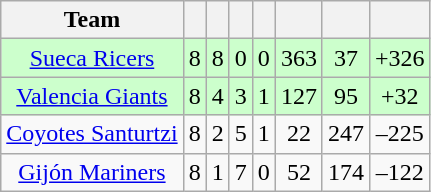<table class="wikitable sortable" style="text-align: center;">
<tr>
<th>Team</th>
<th></th>
<th></th>
<th></th>
<th></th>
<th></th>
<th></th>
<th></th>
</tr>
<tr ! style="background:#cfc;">
<td><a href='#'>Sueca Ricers</a></td>
<td>8</td>
<td>8</td>
<td>0</td>
<td>0</td>
<td>363</td>
<td>37</td>
<td>+326</td>
</tr>
<tr ! style="background:#cfc;">
<td><a href='#'>Valencia Giants</a></td>
<td>8</td>
<td>4</td>
<td>3</td>
<td>1</td>
<td>127</td>
<td>95</td>
<td>+32</td>
</tr>
<tr>
<td><a href='#'>Coyotes Santurtzi</a></td>
<td>8</td>
<td>2</td>
<td>5</td>
<td>1</td>
<td>22</td>
<td>247</td>
<td>–225</td>
</tr>
<tr ">
<td><a href='#'>Gijón Mariners</a></td>
<td>8</td>
<td>1</td>
<td>7</td>
<td>0</td>
<td>52</td>
<td>174</td>
<td>–122</td>
</tr>
</table>
